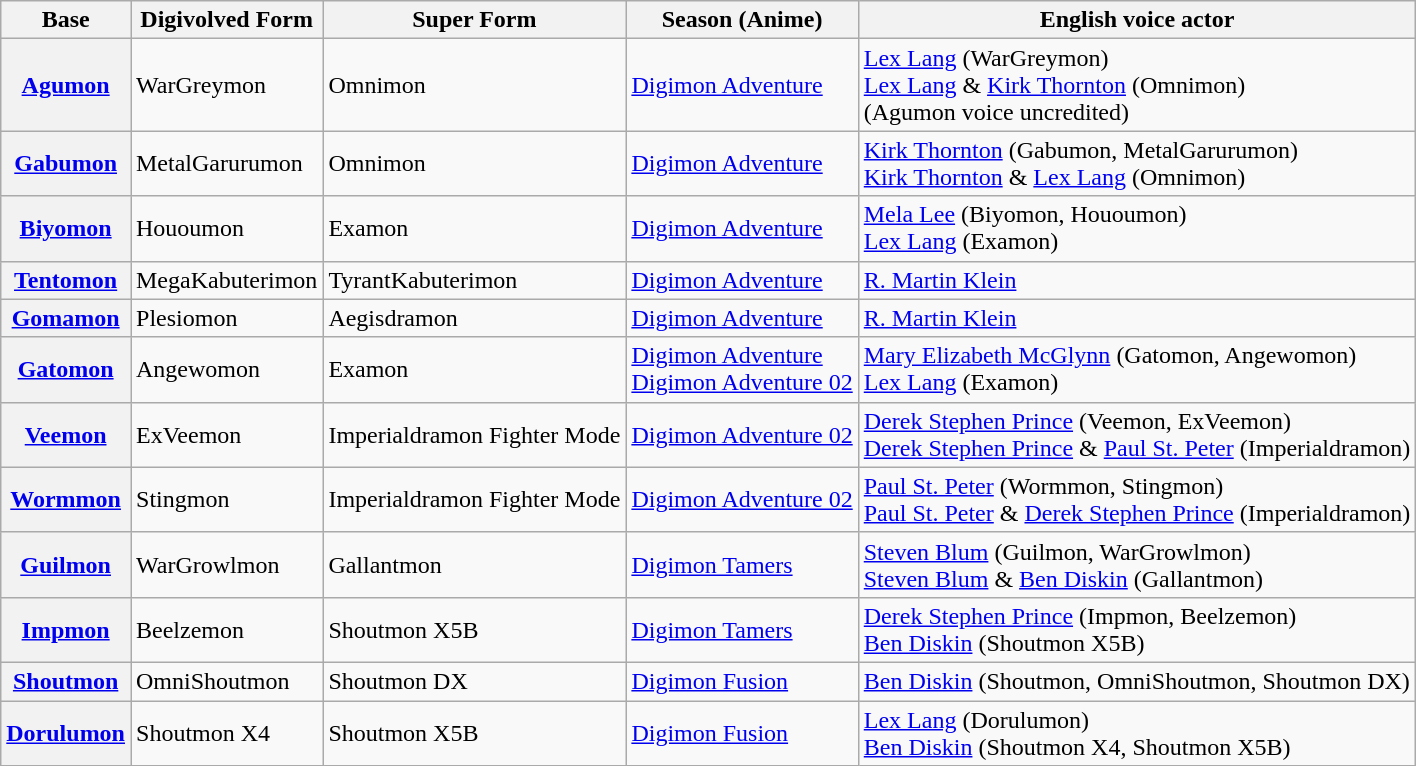<table class="wikitable">
<tr>
<th>Base</th>
<th>Digivolved Form</th>
<th>Super Form</th>
<th>Season (Anime)</th>
<th>English voice actor</th>
</tr>
<tr>
<th><a href='#'>Agumon</a></th>
<td>WarGreymon</td>
<td>Omnimon</td>
<td><a href='#'>Digimon Adventure</a></td>
<td><a href='#'>Lex Lang</a> (WarGreymon)<br><a href='#'>Lex Lang</a> & <a href='#'>Kirk Thornton</a> (Omnimon)<br>(Agumon voice uncredited)</td>
</tr>
<tr>
<th><a href='#'>Gabumon</a></th>
<td>MetalGarurumon</td>
<td>Omnimon</td>
<td><a href='#'>Digimon Adventure</a></td>
<td><a href='#'>Kirk Thornton</a> (Gabumon, MetalGarurumon)<br><a href='#'>Kirk Thornton</a> & <a href='#'>Lex Lang</a> (Omnimon)</td>
</tr>
<tr>
<th><a href='#'>Biyomon</a></th>
<td>Hououmon</td>
<td>Examon</td>
<td><a href='#'>Digimon Adventure</a></td>
<td><a href='#'>Mela Lee</a> (Biyomon, Hououmon) <br><a href='#'>Lex Lang</a> (Examon)</td>
</tr>
<tr>
<th><a href='#'>Tentomon</a></th>
<td>MegaKabuterimon</td>
<td>TyrantKabuterimon</td>
<td><a href='#'>Digimon Adventure</a></td>
<td><a href='#'>R. Martin Klein</a></td>
</tr>
<tr>
<th><a href='#'>Gomamon</a></th>
<td>Plesiomon</td>
<td>Aegisdramon</td>
<td><a href='#'>Digimon Adventure</a></td>
<td><a href='#'>R. Martin Klein</a></td>
</tr>
<tr>
<th><a href='#'>Gatomon</a></th>
<td>Angewomon</td>
<td>Examon</td>
<td><a href='#'>Digimon Adventure</a><br><a href='#'>Digimon Adventure 02</a></td>
<td><a href='#'>Mary Elizabeth McGlynn</a> (Gatomon, Angewomon) <br><a href='#'>Lex Lang</a> (Examon)</td>
</tr>
<tr>
<th><a href='#'>Veemon</a></th>
<td>ExVeemon</td>
<td>Imperialdramon Fighter Mode</td>
<td><a href='#'>Digimon Adventure 02</a></td>
<td><a href='#'>Derek Stephen Prince</a> (Veemon, ExVeemon) <br><a href='#'>Derek Stephen Prince</a> & <a href='#'>Paul St. Peter</a> (Imperialdramon)</td>
</tr>
<tr>
<th><a href='#'>Wormmon</a></th>
<td>Stingmon</td>
<td>Imperialdramon Fighter Mode</td>
<td><a href='#'>Digimon Adventure 02</a></td>
<td><a href='#'>Paul St. Peter</a> (Wormmon, Stingmon)<br><a href='#'>Paul St. Peter</a> & <a href='#'>Derek Stephen Prince</a> (Imperialdramon)</td>
</tr>
<tr>
<th><a href='#'>Guilmon</a></th>
<td>WarGrowlmon</td>
<td>Gallantmon</td>
<td><a href='#'>Digimon Tamers</a></td>
<td><a href='#'>Steven Blum</a> (Guilmon, WarGrowlmon)<br><a href='#'>Steven Blum</a> & <a href='#'>Ben Diskin</a> (Gallantmon)</td>
</tr>
<tr>
<th><a href='#'>Impmon</a></th>
<td>Beelzemon</td>
<td>Shoutmon X5B</td>
<td><a href='#'>Digimon Tamers</a></td>
<td><a href='#'>Derek Stephen Prince</a> (Impmon, Beelzemon)<br><a href='#'>Ben Diskin</a> (Shoutmon X5B)</td>
</tr>
<tr>
<th><a href='#'>Shoutmon</a></th>
<td>OmniShoutmon</td>
<td>Shoutmon DX</td>
<td><a href='#'>Digimon Fusion</a></td>
<td><a href='#'>Ben Diskin</a> (Shoutmon, OmniShoutmon, Shoutmon DX)</td>
</tr>
<tr>
<th><a href='#'>Dorulumon</a></th>
<td>Shoutmon X4</td>
<td>Shoutmon X5B</td>
<td><a href='#'>Digimon Fusion</a></td>
<td><a href='#'>Lex Lang</a> (Dorulumon)<br><a href='#'>Ben Diskin</a> (Shoutmon X4, Shoutmon X5B)</td>
</tr>
</table>
